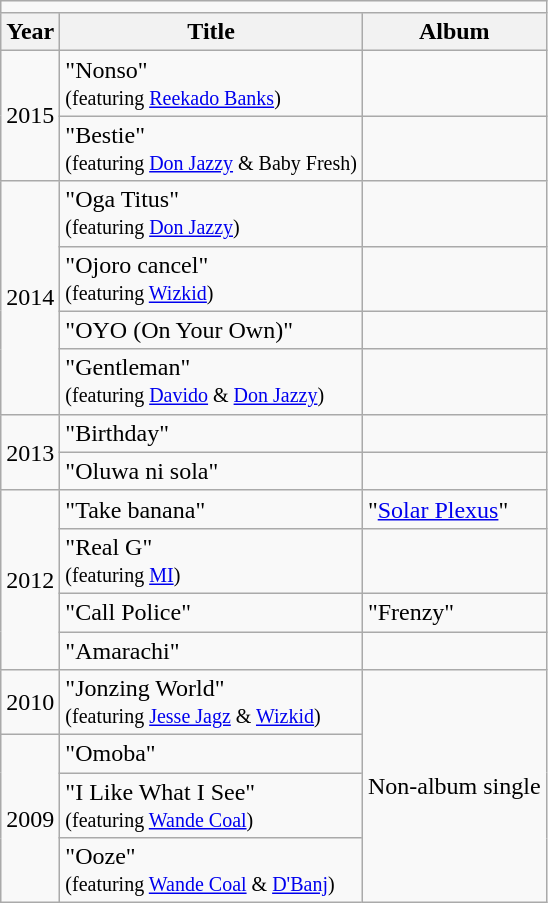<table class="wikitable sortable">
<tr>
<td colspan="3" style="font-size:110%"></td>
</tr>
<tr>
<th>Year</th>
<th>Title</th>
<th>Album</th>
</tr>
<tr>
<td rowspan="2">2015</td>
<td>"Nonso"<br><small>(featuring <a href='#'>Reekado Banks</a>)</small></td>
<td></td>
</tr>
<tr>
<td>"Bestie"<br><small>(featuring <a href='#'>Don Jazzy</a> & Baby Fresh)</small></td>
<td></td>
</tr>
<tr>
<td rowspan="4">2014</td>
<td>"Oga Titus"<br><small>(featuring <a href='#'>Don Jazzy</a>)</small></td>
<td></td>
</tr>
<tr>
<td>"Ojoro cancel"<br><small>(featuring <a href='#'>Wizkid</a>)</small></td>
<td></td>
</tr>
<tr>
<td>"OYO (On Your Own)"</td>
<td></td>
</tr>
<tr>
<td>"Gentleman"<br><small>(featuring <a href='#'>Davido</a> & <a href='#'>Don Jazzy</a>)</small></td>
<td></td>
</tr>
<tr>
<td rowspan="2">2013</td>
<td>"Birthday"</td>
<td></td>
</tr>
<tr>
<td>"Oluwa ni sola"</td>
<td></td>
</tr>
<tr>
<td rowspan="4">2012</td>
<td>"Take banana"</td>
<td>"<a href='#'>Solar Plexus</a>"</td>
</tr>
<tr>
<td>"Real G"<br><small>(featuring <a href='#'>MI</a>)</small></td>
<td></td>
</tr>
<tr>
<td>"Call Police"</td>
<td>"Frenzy"</td>
</tr>
<tr>
<td>"Amarachi"</td>
<td></td>
</tr>
<tr>
<td>2010</td>
<td>"Jonzing World"<br><small>(featuring <a href='#'>Jesse Jagz</a> & <a href='#'>Wizkid</a>)</small></td>
<td rowspan="4">Non-album single</td>
</tr>
<tr>
<td rowspan="3">2009</td>
<td>"Omoba"</td>
</tr>
<tr>
<td>"I Like What I See"<br><small>(featuring <a href='#'>Wande Coal</a>)</small></td>
</tr>
<tr>
<td>"Ooze"<br><small>(featuring <a href='#'>Wande Coal</a> & <a href='#'>D'Banj</a>)</small></td>
</tr>
</table>
